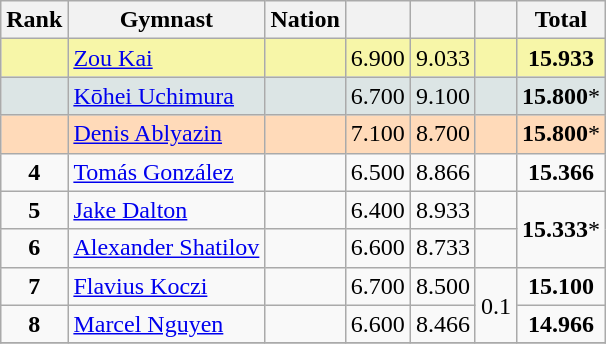<table class="wikitable sortable" style="text-align:center;">
<tr>
<th>Rank</th>
<th>Gymnast</th>
<th>Nation</th>
<th></th>
<th></th>
<th></th>
<th>Total</th>
</tr>
<tr style="background:#F7F6A8;">
<td style="text-align:center"></td>
<td style="text-align:left;"><a href='#'>Zou Kai</a></td>
<td style="text-align:left;"></td>
<td>6.900</td>
<td>9.033</td>
<td></td>
<td><strong>15.933</strong></td>
</tr>
<tr style="background:#DCE5E5;">
<td style="text-align:center"></td>
<td style="text-align:left;"><a href='#'>Kōhei Uchimura</a></td>
<td style="text-align:left;"></td>
<td>6.700</td>
<td>9.100</td>
<td></td>
<td><strong>15.800</strong>*</td>
</tr>
<tr style="background:#FFDAB9;">
<td style="text-align:center"></td>
<td style="text-align:left;"><a href='#'>Denis Ablyazin</a></td>
<td style="text-align:left;"></td>
<td>7.100</td>
<td>8.700</td>
<td></td>
<td><strong>15.800</strong>*</td>
</tr>
<tr>
<td style="text-align:center"><strong>4</strong></td>
<td style="text-align:left;"><a href='#'>Tomás González</a></td>
<td style="text-align:left;"></td>
<td>6.500</td>
<td>8.866</td>
<td></td>
<td><strong>15.366</strong></td>
</tr>
<tr>
<td style="text-align:center"><strong>5</strong></td>
<td style="text-align:left;"><a href='#'>Jake Dalton</a></td>
<td style="text-align:left;"></td>
<td>6.400</td>
<td>8.933</td>
<td></td>
<td rowspan=2><strong>15.333</strong>*</td>
</tr>
<tr>
<td style="text-align:center"><strong>6</strong></td>
<td style="text-align:left;"><a href='#'>Alexander Shatilov</a></td>
<td style="text-align:left;"></td>
<td>6.600</td>
<td>8.733</td>
<td></td>
</tr>
<tr>
<td style="text-align:center"><strong>7</strong></td>
<td style="text-align:left;"><a href='#'>Flavius Koczi</a></td>
<td style="text-align:left;"></td>
<td>6.700</td>
<td>8.500</td>
<td rowspan=2>0.1</td>
<td><strong>15.100</strong></td>
</tr>
<tr>
<td style="text-align:center"><strong>8</strong></td>
<td style="text-align:left;"><a href='#'>Marcel Nguyen</a></td>
<td style="text-align:left;"></td>
<td>6.600</td>
<td>8.466</td>
<td><strong>14.966</strong></td>
</tr>
<tr>
</tr>
</table>
